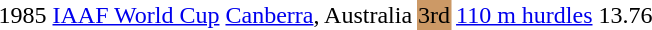<table>
<tr>
<td>1985</td>
<td><a href='#'>IAAF World Cup</a></td>
<td><a href='#'>Canberra</a>, Australia</td>
<td bgcolor=cc9966>3rd</td>
<td><a href='#'>110 m hurdles</a></td>
<td>13.76</td>
</tr>
</table>
